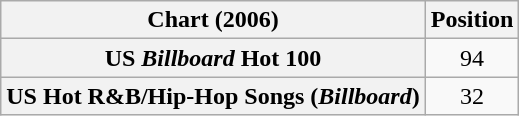<table class="wikitable sortable plainrowheaders" style="text-align:center">
<tr>
<th scope="col">Chart (2006)</th>
<th scope="col">Position</th>
</tr>
<tr>
<th scope="row">US <em>Billboard</em> Hot 100</th>
<td>94</td>
</tr>
<tr>
<th scope="row">US Hot R&B/Hip-Hop Songs (<em>Billboard</em>)</th>
<td>32</td>
</tr>
</table>
